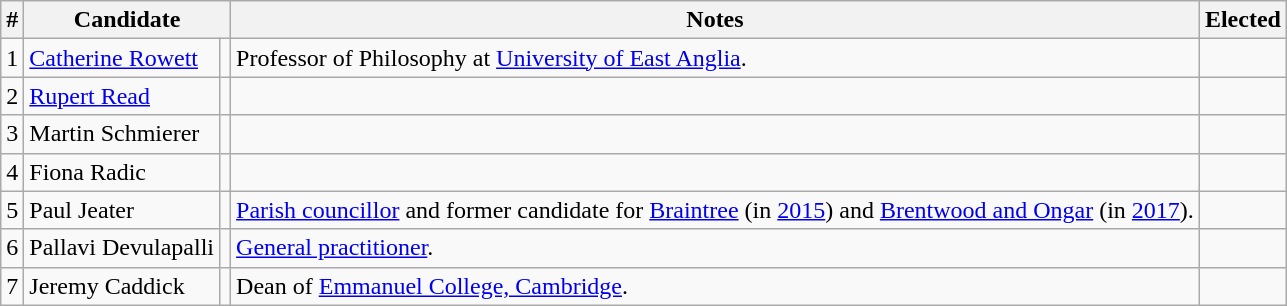<table class="wikitable">
<tr>
<th>#</th>
<th colspan="2">Candidate</th>
<th>Notes</th>
<th>Elected</th>
</tr>
<tr>
<td>1</td>
<td><a href='#'>Catherine Rowett</a></td>
<td></td>
<td>Professor of Philosophy at <a href='#'>University of East Anglia</a>.</td>
<td></td>
</tr>
<tr>
<td>2</td>
<td><a href='#'>Rupert Read</a></td>
<td></td>
<td></td>
<td></td>
</tr>
<tr>
<td>3</td>
<td>Martin Schmierer</td>
<td></td>
<td></td>
<td></td>
</tr>
<tr>
<td>4</td>
<td>Fiona Radic</td>
<td></td>
<td></td>
<td></td>
</tr>
<tr>
<td>5</td>
<td>Paul Jeater</td>
<td></td>
<td><a href='#'>Parish councillor</a> and former candidate for <a href='#'>Braintree</a> (in <a href='#'>2015</a>) and <a href='#'>Brentwood and Ongar</a> (in <a href='#'>2017</a>).</td>
<td></td>
</tr>
<tr>
<td>6</td>
<td>Pallavi Devulapalli</td>
<td></td>
<td><a href='#'>General practitioner</a>.</td>
<td></td>
</tr>
<tr>
<td>7</td>
<td>Jeremy Caddick</td>
<td></td>
<td>Dean of <a href='#'>Emmanuel College, Cambridge</a>.</td>
<td></td>
</tr>
</table>
